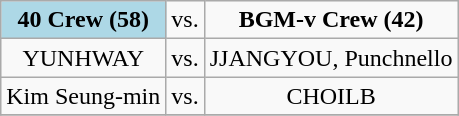<table class="wikitable" border="2" style="text-align:center">
<tr>
<td style="background:lightblue"><strong>40 Crew (58)</strong></td>
<td>vs.</td>
<td><strong>BGM-v Crew (42)</strong></td>
</tr>
<tr>
<td>YUNHWAY</td>
<td>vs.</td>
<td>JJANGYOU, Punchnello</td>
</tr>
<tr>
<td>Kim Seung-min</td>
<td>vs.</td>
<td>CHOILB</td>
</tr>
<tr>
</tr>
</table>
